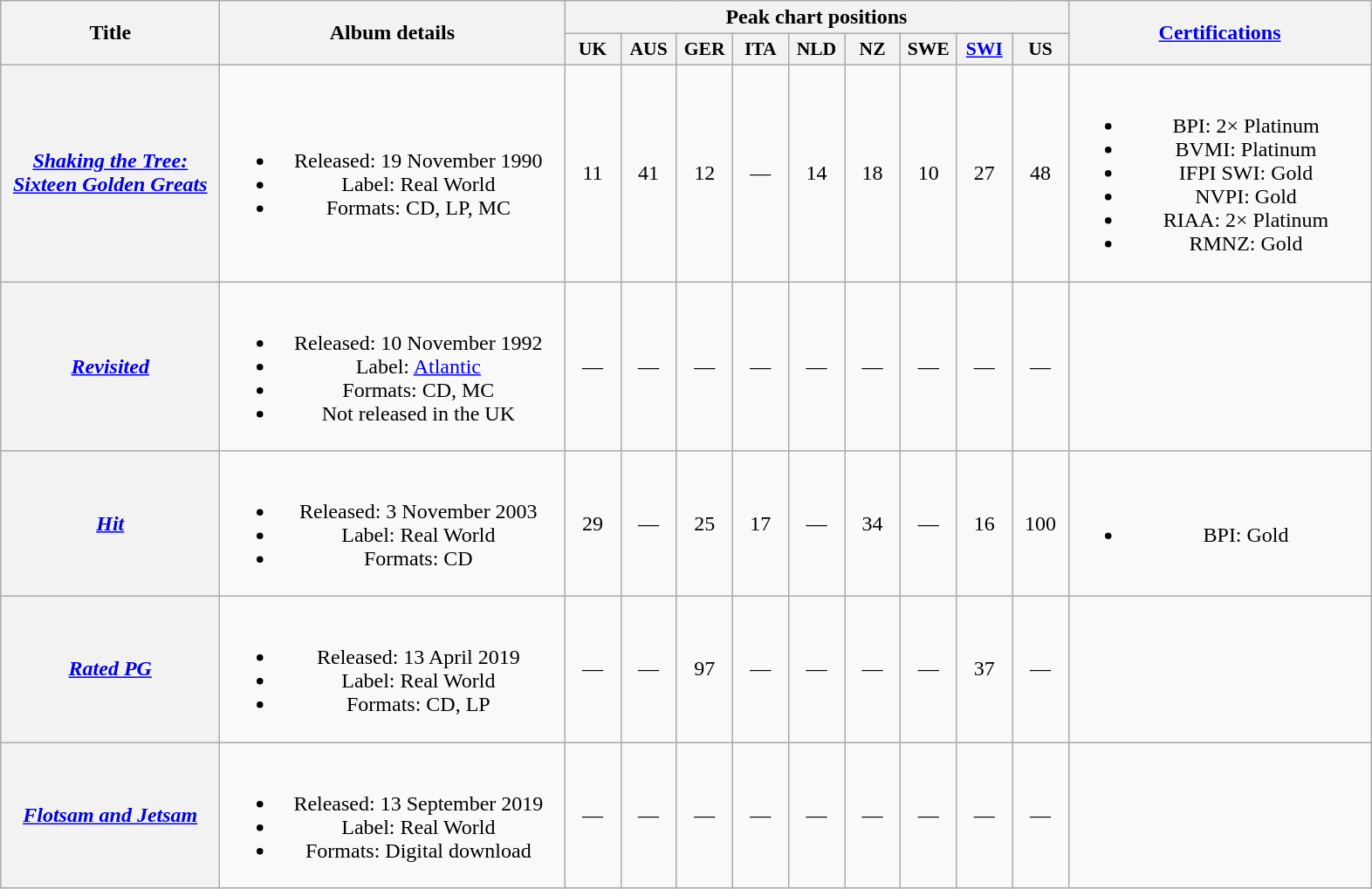<table class="wikitable plainrowheaders" style="text-align:center;" border="1">
<tr>
<th scope="col" rowspan="2" style="width:10em;">Title</th>
<th scope="col" rowspan="2" style="width:16em;">Album details</th>
<th scope="col" colspan="9">Peak chart positions</th>
<th scope="col" rowspan="2" style="width:14em;"><a href='#'>Certifications</a></th>
</tr>
<tr>
<th scope="col" style="width:2.5em; font-size:90%;">UK<br></th>
<th scope="col" style="width:2.5em; font-size:90%;">AUS<br></th>
<th scope="col" style="width:2.5em; font-size:90%;">GER<br></th>
<th scope="col" style="width:2.5em; font-size:90%;">ITA<br></th>
<th scope="col" style="width:2.5em; font-size:90%;">NLD<br></th>
<th scope="col" style="width:2.5em; font-size:90%;">NZ<br></th>
<th scope="col" style="width:2.5em; font-size:90%;">SWE<br></th>
<th scope="col" style="width:2.5em; font-size:90%;"><a href='#'>SWI</a><br></th>
<th scope="col" style="width:2.5em; font-size:90%;">US<br></th>
</tr>
<tr>
<th scope="row"><em><a href='#'>Shaking the Tree: Sixteen Golden Greats</a></em></th>
<td><br><ul><li>Released: 19 November 1990</li><li>Label: Real World</li><li>Formats: CD, LP, MC</li></ul></td>
<td>11</td>
<td>41</td>
<td>12</td>
<td>—</td>
<td>14</td>
<td>18</td>
<td>10</td>
<td>27</td>
<td>48</td>
<td><br><ul><li>BPI: 2× Platinum</li><li>BVMI: Platinum</li><li>IFPI SWI: Gold</li><li>NVPI: Gold</li><li>RIAA: 2× Platinum</li><li>RMNZ: Gold</li></ul></td>
</tr>
<tr>
<th scope="row"><em><a href='#'>Revisited</a></em></th>
<td><br><ul><li>Released: 10 November 1992</li><li>Label: <a href='#'>Atlantic</a></li><li>Formats: CD, MC</li><li>Not released in the UK</li></ul></td>
<td>—</td>
<td>—</td>
<td>—</td>
<td>—</td>
<td>—</td>
<td>—</td>
<td>—</td>
<td>—</td>
<td>—</td>
<td></td>
</tr>
<tr>
<th scope="row"><em><a href='#'>Hit</a></em></th>
<td><br><ul><li>Released: 3 November 2003</li><li>Label: Real World</li><li>Formats: CD</li></ul></td>
<td>29</td>
<td>—</td>
<td>25</td>
<td>17</td>
<td>—</td>
<td>34</td>
<td>—</td>
<td>16</td>
<td>100</td>
<td><br><ul><li>BPI: Gold</li></ul></td>
</tr>
<tr>
<th scope="row"><em><a href='#'>Rated PG</a></em></th>
<td><br><ul><li>Released: 13 April 2019</li><li>Label: Real World</li><li>Formats: CD, LP</li></ul></td>
<td>—</td>
<td>—</td>
<td>97</td>
<td>—</td>
<td>—</td>
<td>—</td>
<td>—</td>
<td>37</td>
<td>—</td>
<td></td>
</tr>
<tr>
<th scope="row"><em><a href='#'>Flotsam and Jetsam</a></em></th>
<td><br><ul><li>Released: 13 September 2019</li><li>Label: Real World</li><li>Formats: Digital download</li></ul></td>
<td>—</td>
<td>—</td>
<td>—</td>
<td>—</td>
<td>—</td>
<td>—</td>
<td>—</td>
<td>—</td>
<td>—</td>
<td></td>
</tr>
</table>
